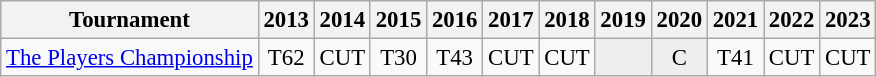<table class="wikitable" style="font-size:95%;text-align:center;">
<tr>
<th>Tournament</th>
<th>2013</th>
<th>2014</th>
<th>2015</th>
<th>2016</th>
<th>2017</th>
<th>2018</th>
<th>2019</th>
<th>2020</th>
<th>2021</th>
<th>2022</th>
<th>2023</th>
</tr>
<tr>
<td align=left><a href='#'>The Players Championship</a></td>
<td>T62</td>
<td>CUT</td>
<td>T30</td>
<td>T43</td>
<td>CUT</td>
<td>CUT</td>
<td style="background:#eeeeee;"></td>
<td style="background:#eeeeee;">C</td>
<td>T41</td>
<td>CUT</td>
<td>CUT</td>
</tr>
</table>
